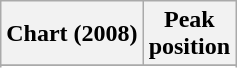<table class="wikitable sortable">
<tr>
<th align="left">Chart (2008)</th>
<th align="center">Peak<br>position</th>
</tr>
<tr>
</tr>
<tr>
</tr>
<tr>
</tr>
</table>
